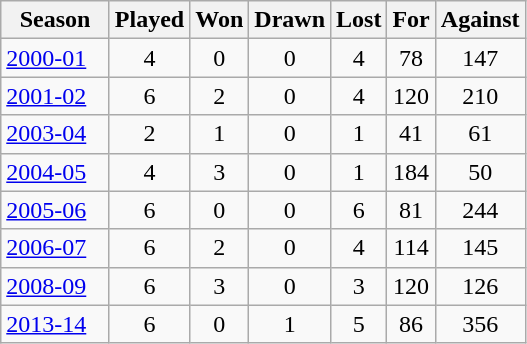<table class=wikitable>
<tr>
<th width="65">Season</th>
<th width="20">Played</th>
<th width="20">Won</th>
<th width="20">Drawn</th>
<th width="20">Lost</th>
<th width="20">For</th>
<th width="20">Against</th>
</tr>
<tr align=center>
<td align=left><a href='#'>2000-01</a></td>
<td>4</td>
<td>0</td>
<td>0</td>
<td>4</td>
<td>78</td>
<td>147</td>
</tr>
<tr align=center>
<td align=left><a href='#'>2001-02</a></td>
<td>6</td>
<td>2</td>
<td>0</td>
<td>4</td>
<td>120</td>
<td>210</td>
</tr>
<tr align=center>
<td align=left><a href='#'>2003-04</a></td>
<td>2</td>
<td>1</td>
<td>0</td>
<td>1</td>
<td>41</td>
<td>61</td>
</tr>
<tr align=center>
<td align=left><a href='#'>2004-05</a></td>
<td>4</td>
<td>3</td>
<td>0</td>
<td>1</td>
<td>184</td>
<td>50</td>
</tr>
<tr align=center>
<td align=left><a href='#'>2005-06</a></td>
<td>6</td>
<td>0</td>
<td>0</td>
<td>6</td>
<td>81</td>
<td>244</td>
</tr>
<tr align=center>
<td align=left><a href='#'>2006-07</a></td>
<td>6</td>
<td>2</td>
<td>0</td>
<td>4</td>
<td>114</td>
<td>145</td>
</tr>
<tr align=center>
<td align=left><a href='#'>2008-09</a></td>
<td>6</td>
<td>3</td>
<td>0</td>
<td>3</td>
<td>120</td>
<td>126</td>
</tr>
<tr align=center>
<td align=left><a href='#'>2013-14</a></td>
<td>6</td>
<td>0</td>
<td>1</td>
<td>5</td>
<td>86</td>
<td>356</td>
</tr>
</table>
